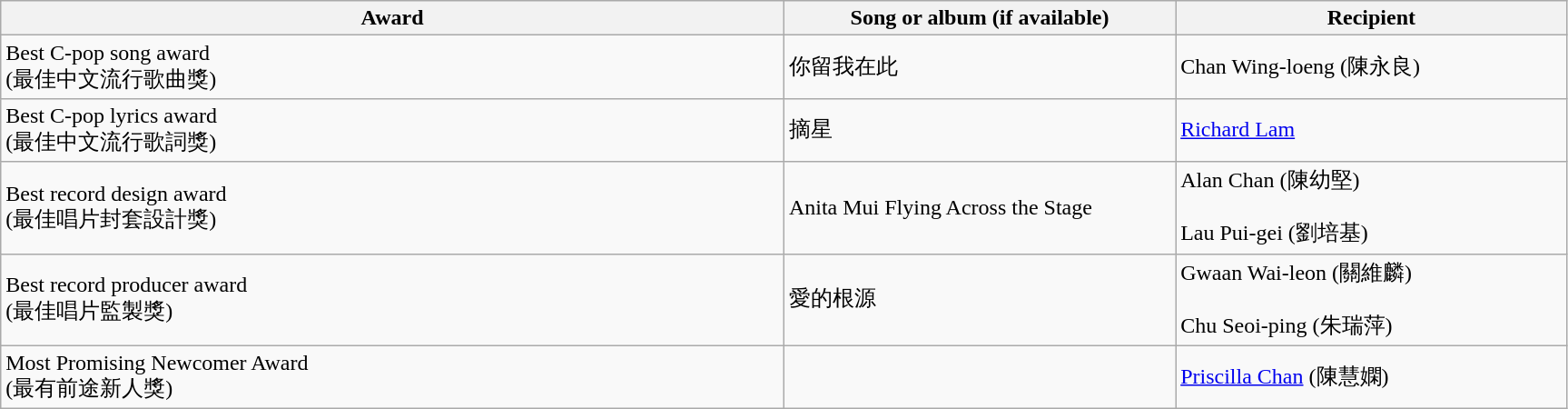<table class="wikitable">
<tr>
<th width=40%>Award</th>
<th width=20%>Song or album (if available)</th>
<th width=20%>Recipient</th>
</tr>
<tr>
<td>Best C-pop song award<br>(最佳中文流行歌曲獎)</td>
<td>你留我在此</td>
<td>Chan Wing-loeng (陳永良)</td>
</tr>
<tr>
<td>Best C-pop lyrics award<br>(最佳中文流行歌詞獎)</td>
<td>摘星</td>
<td><a href='#'>Richard Lam</a></td>
</tr>
<tr>
<td>Best record design award<br>(最佳唱片封套設計獎)</td>
<td>Anita Mui Flying Across the Stage</td>
<td>Alan Chan (陳幼堅)<br><br>Lau Pui-gei (劉培基)</td>
</tr>
<tr>
<td>Best record producer award<br>(最佳唱片監製獎)</td>
<td>愛的根源</td>
<td>Gwaan Wai-leon (關維麟)<br><br> Chu Seoi-ping (朱瑞萍)</td>
</tr>
<tr>
<td>Most Promising Newcomer Award<br>(最有前途新人獎)</td>
<td></td>
<td><a href='#'>Priscilla Chan</a> (陳慧嫻)</td>
</tr>
</table>
